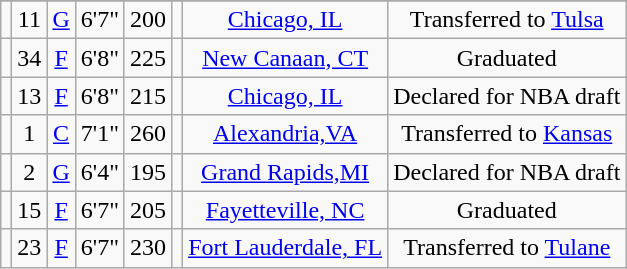<table class="wikitable sortable" style="text-align: center">
<tr align="center">
</tr>
<tr>
<td></td>
<td>11</td>
<td><a href='#'>G</a></td>
<td>6'7"</td>
<td>200</td>
<td></td>
<td><a href='#'>Chicago, IL</a></td>
<td>Transferred to <a href='#'>Tulsa</a></td>
</tr>
<tr>
<td></td>
<td>34</td>
<td><a href='#'>F</a></td>
<td>6'8"</td>
<td>225</td>
<td></td>
<td><a href='#'>New Canaan, CT</a></td>
<td>Graduated</td>
</tr>
<tr>
<td></td>
<td>13</td>
<td><a href='#'>F</a></td>
<td>6'8"</td>
<td>215</td>
<td></td>
<td><a href='#'>Chicago, IL</a></td>
<td>Declared for NBA draft</td>
</tr>
<tr>
<td></td>
<td>1</td>
<td><a href='#'>C</a></td>
<td>7'1"</td>
<td>260</td>
<td></td>
<td><a href='#'>Alexandria,VA</a></td>
<td>Transferred to <a href='#'>Kansas</a></td>
</tr>
<tr>
<td></td>
<td>2</td>
<td><a href='#'>G</a></td>
<td>6'4"</td>
<td>195</td>
<td></td>
<td><a href='#'>Grand Rapids,MI</a></td>
<td>Declared for NBA draft</td>
</tr>
<tr>
<td></td>
<td>15</td>
<td><a href='#'>F</a></td>
<td>6'7"</td>
<td>205</td>
<td></td>
<td><a href='#'>Fayetteville, NC</a></td>
<td>Graduated</td>
</tr>
<tr>
<td></td>
<td>23</td>
<td><a href='#'>F</a></td>
<td>6'7"</td>
<td>230</td>
<td></td>
<td><a href='#'>Fort Lauderdale, FL</a></td>
<td>Transferred to <a href='#'>Tulane</a></td>
</tr>
</table>
